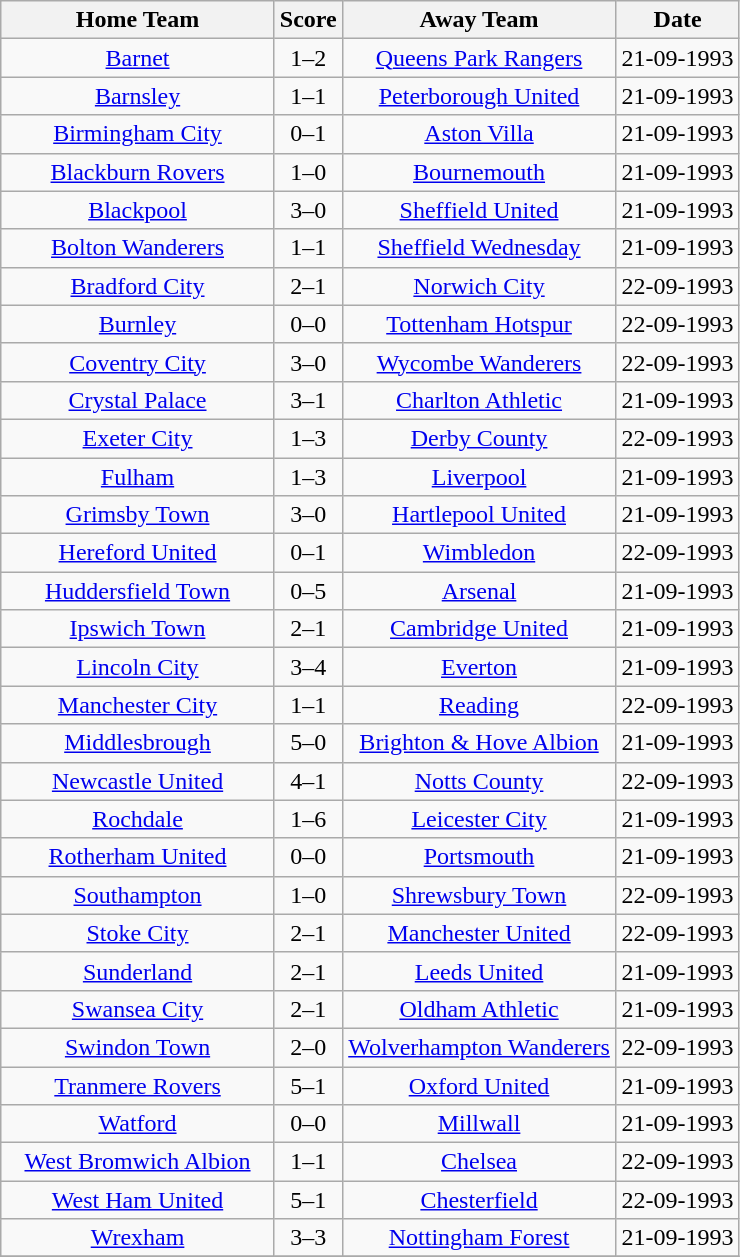<table class="wikitable" style="text-align:center;">
<tr>
<th width=175>Home Team</th>
<th width=20>Score</th>
<th width=175>Away Team</th>
<th width= 75>Date</th>
</tr>
<tr>
<td><a href='#'>Barnet</a></td>
<td>1–2</td>
<td><a href='#'>Queens Park Rangers</a></td>
<td>21-09-1993</td>
</tr>
<tr>
<td><a href='#'>Barnsley</a></td>
<td>1–1</td>
<td><a href='#'>Peterborough United</a></td>
<td>21-09-1993</td>
</tr>
<tr>
<td><a href='#'>Birmingham City</a></td>
<td>0–1</td>
<td><a href='#'>Aston Villa</a></td>
<td>21-09-1993</td>
</tr>
<tr>
<td><a href='#'>Blackburn Rovers</a></td>
<td>1–0</td>
<td><a href='#'>Bournemouth</a></td>
<td>21-09-1993</td>
</tr>
<tr>
<td><a href='#'>Blackpool</a></td>
<td>3–0</td>
<td><a href='#'>Sheffield United</a></td>
<td>21-09-1993</td>
</tr>
<tr>
<td><a href='#'>Bolton Wanderers</a></td>
<td>1–1</td>
<td><a href='#'>Sheffield Wednesday</a></td>
<td>21-09-1993</td>
</tr>
<tr>
<td><a href='#'>Bradford City</a></td>
<td>2–1</td>
<td><a href='#'>Norwich City</a></td>
<td>22-09-1993</td>
</tr>
<tr>
<td><a href='#'>Burnley</a></td>
<td>0–0</td>
<td><a href='#'>Tottenham Hotspur</a></td>
<td>22-09-1993</td>
</tr>
<tr>
<td><a href='#'>Coventry City</a></td>
<td>3–0</td>
<td><a href='#'>Wycombe Wanderers</a></td>
<td>22-09-1993</td>
</tr>
<tr>
<td><a href='#'>Crystal Palace</a></td>
<td>3–1</td>
<td><a href='#'>Charlton Athletic</a></td>
<td>21-09-1993</td>
</tr>
<tr>
<td><a href='#'>Exeter City</a></td>
<td>1–3</td>
<td><a href='#'>Derby County</a></td>
<td>22-09-1993</td>
</tr>
<tr>
<td><a href='#'>Fulham</a></td>
<td>1–3</td>
<td><a href='#'>Liverpool</a></td>
<td>21-09-1993</td>
</tr>
<tr>
<td><a href='#'>Grimsby Town</a></td>
<td>3–0</td>
<td><a href='#'>Hartlepool United</a></td>
<td>21-09-1993</td>
</tr>
<tr>
<td><a href='#'>Hereford United</a></td>
<td>0–1</td>
<td><a href='#'>Wimbledon</a></td>
<td>22-09-1993</td>
</tr>
<tr>
<td><a href='#'>Huddersfield Town</a></td>
<td>0–5</td>
<td><a href='#'>Arsenal</a></td>
<td>21-09-1993</td>
</tr>
<tr>
<td><a href='#'>Ipswich Town</a></td>
<td>2–1</td>
<td><a href='#'>Cambridge United</a></td>
<td>21-09-1993</td>
</tr>
<tr>
<td><a href='#'>Lincoln City</a></td>
<td>3–4</td>
<td><a href='#'>Everton</a></td>
<td>21-09-1993</td>
</tr>
<tr>
<td><a href='#'>Manchester City</a></td>
<td>1–1</td>
<td><a href='#'>Reading</a></td>
<td>22-09-1993</td>
</tr>
<tr>
<td><a href='#'>Middlesbrough</a></td>
<td>5–0</td>
<td><a href='#'>Brighton & Hove Albion</a></td>
<td>21-09-1993</td>
</tr>
<tr>
<td><a href='#'>Newcastle United</a></td>
<td>4–1</td>
<td><a href='#'>Notts County</a></td>
<td>22-09-1993</td>
</tr>
<tr>
<td><a href='#'>Rochdale</a></td>
<td>1–6</td>
<td><a href='#'>Leicester City</a></td>
<td>21-09-1993</td>
</tr>
<tr>
<td><a href='#'>Rotherham United</a></td>
<td>0–0</td>
<td><a href='#'>Portsmouth</a></td>
<td>21-09-1993</td>
</tr>
<tr>
<td><a href='#'>Southampton</a></td>
<td>1–0</td>
<td><a href='#'>Shrewsbury Town</a></td>
<td>22-09-1993</td>
</tr>
<tr>
<td><a href='#'>Stoke City</a></td>
<td>2–1</td>
<td><a href='#'>Manchester United</a></td>
<td>22-09-1993</td>
</tr>
<tr>
<td><a href='#'>Sunderland</a></td>
<td>2–1</td>
<td><a href='#'>Leeds United</a></td>
<td>21-09-1993</td>
</tr>
<tr>
<td><a href='#'>Swansea City</a></td>
<td>2–1</td>
<td><a href='#'>Oldham Athletic</a></td>
<td>21-09-1993</td>
</tr>
<tr>
<td><a href='#'>Swindon Town</a></td>
<td>2–0</td>
<td><a href='#'>Wolverhampton Wanderers</a></td>
<td>22-09-1993</td>
</tr>
<tr>
<td><a href='#'>Tranmere Rovers</a></td>
<td>5–1</td>
<td><a href='#'>Oxford United</a></td>
<td>21-09-1993</td>
</tr>
<tr>
<td><a href='#'>Watford</a></td>
<td>0–0</td>
<td><a href='#'>Millwall</a></td>
<td>21-09-1993</td>
</tr>
<tr>
<td><a href='#'>West Bromwich Albion</a></td>
<td>1–1</td>
<td><a href='#'>Chelsea</a></td>
<td>22-09-1993</td>
</tr>
<tr>
<td><a href='#'>West Ham United</a></td>
<td>5–1</td>
<td><a href='#'>Chesterfield</a></td>
<td>22-09-1993</td>
</tr>
<tr>
<td><a href='#'>Wrexham</a></td>
<td>3–3</td>
<td><a href='#'>Nottingham Forest</a></td>
<td>21-09-1993</td>
</tr>
<tr>
</tr>
</table>
